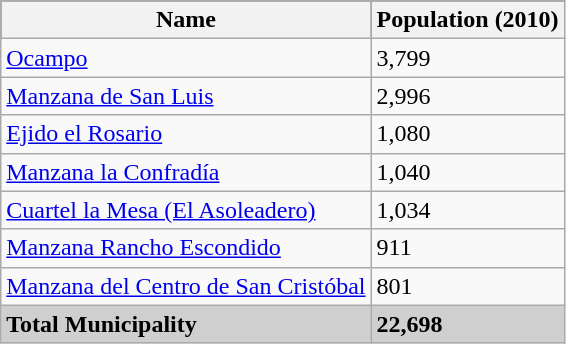<table class="wikitable">
<tr style="background:#000000; color:black;">
<th><strong>Name</strong></th>
<th><strong>Population (2010)</strong></th>
</tr>
<tr>
<td><a href='#'>Ocampo</a></td>
<td>3,799</td>
</tr>
<tr>
<td><a href='#'>Manzana de San Luis</a></td>
<td>2,996</td>
</tr>
<tr>
<td><a href='#'>Ejido el Rosario</a></td>
<td>1,080</td>
</tr>
<tr>
<td><a href='#'>Manzana la Confradía</a></td>
<td>1,040</td>
</tr>
<tr>
<td><a href='#'>Cuartel la Mesa (El Asoleadero)</a></td>
<td>1,034</td>
</tr>
<tr>
<td><a href='#'>Manzana Rancho Escondido</a></td>
<td>911</td>
</tr>
<tr>
<td><a href='#'>Manzana del Centro de San Cristóbal</a></td>
<td>801</td>
</tr>
<tr style="background:#CFCFCF;">
<td><strong>Total Municipality</strong></td>
<td><strong>22,698</strong></td>
</tr>
</table>
